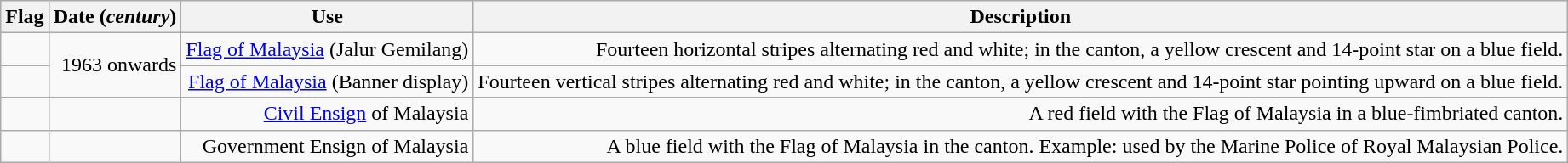<table class="wikitable sortable" style="text-align:right">
<tr bgcolor="#efefef">
<th>Flag</th>
<th>Date (<em>century</em>)</th>
<th>Use</th>
<th>Description</th>
</tr>
<tr>
<td></td>
<td rowspan="2">1963 onwards</td>
<td>    <a href='#'>Flag of Malaysia</a> (Jalur Gemilang)</td>
<td>Fourteen horizontal stripes alternating red and white; in the canton, a yellow crescent and 14-point star on a blue field.</td>
</tr>
<tr>
<td></td>
<td><a href='#'>Flag of Malaysia</a> (Banner display)</td>
<td>Fourteen vertical stripes alternating red and white; in the canton, a yellow crescent and 14-point star pointing upward on a blue field.</td>
</tr>
<tr>
<td></td>
<td></td>
<td><a href='#'>Civil Ensign</a> of Malaysia</td>
<td>A red field with the Flag of Malaysia in a blue-fimbriated canton.</td>
</tr>
<tr>
<td></td>
<td></td>
<td>Government Ensign of Malaysia</td>
<td>A blue field with the Flag of Malaysia in the canton. Example: used by the Marine Police of Royal Malaysian Police.</td>
</tr>
</table>
